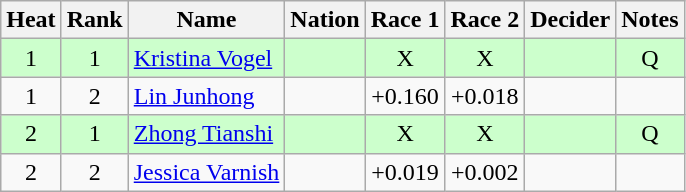<table class="wikitable sortable" style="text-align:center">
<tr>
<th>Heat</th>
<th>Rank</th>
<th>Name</th>
<th>Nation</th>
<th>Race 1</th>
<th>Race 2</th>
<th>Decider</th>
<th>Notes</th>
</tr>
<tr bgcolor=ccffcc>
<td>1</td>
<td>1</td>
<td align=left><a href='#'>Kristina Vogel</a></td>
<td align=left></td>
<td>X</td>
<td>X</td>
<td></td>
<td>Q</td>
</tr>
<tr>
<td>1</td>
<td>2</td>
<td align=left><a href='#'>Lin Junhong</a></td>
<td align=left></td>
<td>+0.160</td>
<td>+0.018</td>
<td></td>
<td></td>
</tr>
<tr bgcolor=ccffcc>
<td>2</td>
<td>1</td>
<td align=left><a href='#'>Zhong Tianshi</a></td>
<td align=left></td>
<td>X</td>
<td>X</td>
<td></td>
<td>Q</td>
</tr>
<tr>
<td>2</td>
<td>2</td>
<td align=left><a href='#'>Jessica Varnish</a></td>
<td align=left></td>
<td>+0.019</td>
<td>+0.002</td>
<td></td>
<td></td>
</tr>
</table>
